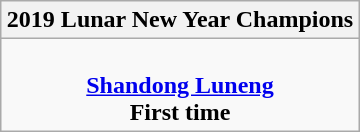<table class="wikitable" style="text-align: center; margin: 0 auto;">
<tr>
<th>2019 Lunar New Year Champions</th>
</tr>
<tr>
<td><br><strong> <a href='#'>Shandong Luneng</a></strong><br><strong>First time</strong></td>
</tr>
</table>
